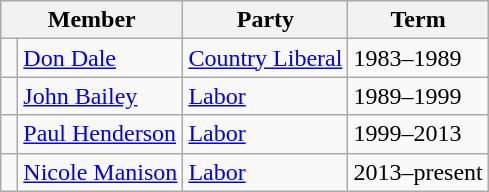<table class="wikitable">
<tr>
<th colspan="2">Member</th>
<th>Party</th>
<th>Term</th>
</tr>
<tr>
<td> </td>
<td><a href='#'>Don Dale</a></td>
<td><a href='#'>Country Liberal</a></td>
<td>1983–1989</td>
</tr>
<tr>
<td> </td>
<td><a href='#'>John Bailey</a></td>
<td><a href='#'>Labor</a></td>
<td>1989–1999</td>
</tr>
<tr>
<td> </td>
<td><a href='#'>Paul Henderson</a></td>
<td><a href='#'>Labor</a></td>
<td>1999–2013</td>
</tr>
<tr>
<td> </td>
<td><a href='#'>Nicole Manison</a></td>
<td><a href='#'>Labor</a></td>
<td>2013–present</td>
</tr>
</table>
